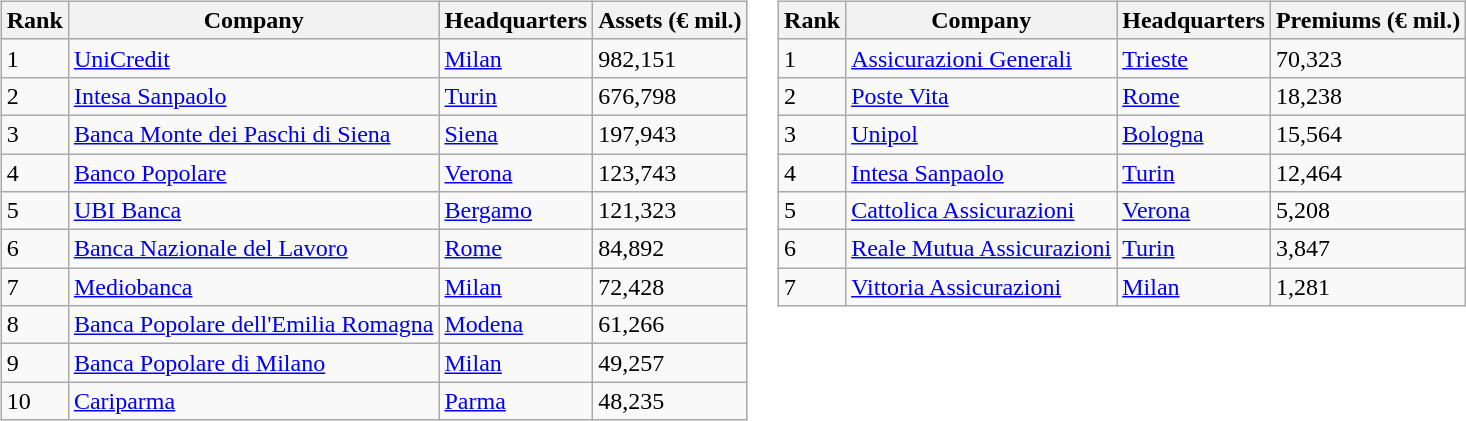<table border="0">
<tr valign="top">
<td><br><table class="wikitable sortable" align="left">
<tr style="background:#d1e4fd;">
<th>Rank</th>
<th>Company</th>
<th>Headquarters</th>
<th>Assets (€ mil.)</th>
</tr>
<tr>
<td>1</td>
<td><a href='#'>UniCredit</a></td>
<td><a href='#'>Milan</a></td>
<td>982,151</td>
</tr>
<tr>
<td>2</td>
<td><a href='#'>Intesa Sanpaolo</a></td>
<td><a href='#'>Turin</a></td>
<td>676,798</td>
</tr>
<tr>
<td>3</td>
<td><a href='#'>Banca Monte dei Paschi di Siena</a></td>
<td><a href='#'>Siena</a></td>
<td>197,943</td>
</tr>
<tr>
<td>4</td>
<td><a href='#'>Banco Popolare</a></td>
<td><a href='#'>Verona</a></td>
<td>123,743</td>
</tr>
<tr>
<td>5</td>
<td><a href='#'>UBI Banca</a></td>
<td><a href='#'>Bergamo</a></td>
<td>121,323</td>
</tr>
<tr>
<td>6</td>
<td><a href='#'>Banca Nazionale del Lavoro</a></td>
<td><a href='#'>Rome</a></td>
<td>84,892</td>
</tr>
<tr>
<td>7</td>
<td><a href='#'>Mediobanca</a></td>
<td><a href='#'>Milan</a></td>
<td>72,428</td>
</tr>
<tr>
<td>8</td>
<td><a href='#'>Banca Popolare dell'Emilia Romagna</a></td>
<td><a href='#'>Modena</a></td>
<td>61,266</td>
</tr>
<tr>
<td>9</td>
<td><a href='#'>Banca Popolare di Milano</a></td>
<td><a href='#'>Milan</a></td>
<td>49,257</td>
</tr>
<tr>
<td>10</td>
<td><a href='#'>Cariparma</a></td>
<td><a href='#'>Parma</a></td>
<td>48,235</td>
</tr>
</table>
</td>
<td><br><table class="wikitable sortable" align="left">
<tr style="background:#d1e4fd;">
<th>Rank</th>
<th>Company</th>
<th>Headquarters</th>
<th>Premiums (€ mil.)</th>
</tr>
<tr>
<td>1</td>
<td><a href='#'>Assicurazioni Generali</a></td>
<td><a href='#'>Trieste</a></td>
<td>70,323</td>
</tr>
<tr>
<td>2</td>
<td><a href='#'>Poste Vita</a></td>
<td><a href='#'>Rome</a></td>
<td>18,238</td>
</tr>
<tr>
<td>3</td>
<td><a href='#'>Unipol</a></td>
<td><a href='#'>Bologna</a></td>
<td>15,564</td>
</tr>
<tr>
<td>4</td>
<td><a href='#'>Intesa Sanpaolo</a></td>
<td><a href='#'>Turin</a></td>
<td>12,464</td>
</tr>
<tr>
<td>5</td>
<td><a href='#'>Cattolica Assicurazioni</a></td>
<td><a href='#'>Verona</a></td>
<td>5,208</td>
</tr>
<tr>
<td>6</td>
<td><a href='#'>Reale Mutua Assicurazioni</a></td>
<td><a href='#'>Turin</a></td>
<td>3,847</td>
</tr>
<tr>
<td>7</td>
<td><a href='#'>Vittoria Assicurazioni</a></td>
<td><a href='#'>Milan</a></td>
<td>1,281</td>
</tr>
</table>
</td>
</tr>
</table>
